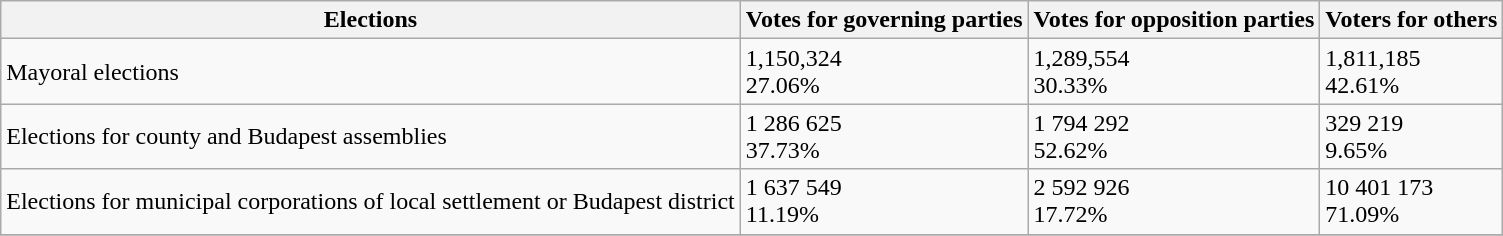<table class="wikitable">
<tr>
<th>Elections</th>
<th>Votes for governing parties</th>
<th>Votes for opposition parties</th>
<th>Voters for others</th>
</tr>
<tr>
<td>Mayoral elections</td>
<td>1,150,324<br>27.06%</td>
<td>1,289,554<br>30.33%</td>
<td>1,811,185<br>42.61%</td>
</tr>
<tr>
<td>Elections for county and Budapest assemblies</td>
<td>1 286 625<br>37.73%</td>
<td>1 794 292<br>52.62%</td>
<td>329 219<br>9.65%</td>
</tr>
<tr>
<td>Elections for municipal corporations of local settlement or Budapest district</td>
<td>1 637 549<br>11.19%</td>
<td>2 592 926<br>17.72%</td>
<td>10 401 173<br>71.09%</td>
</tr>
<tr>
</tr>
</table>
